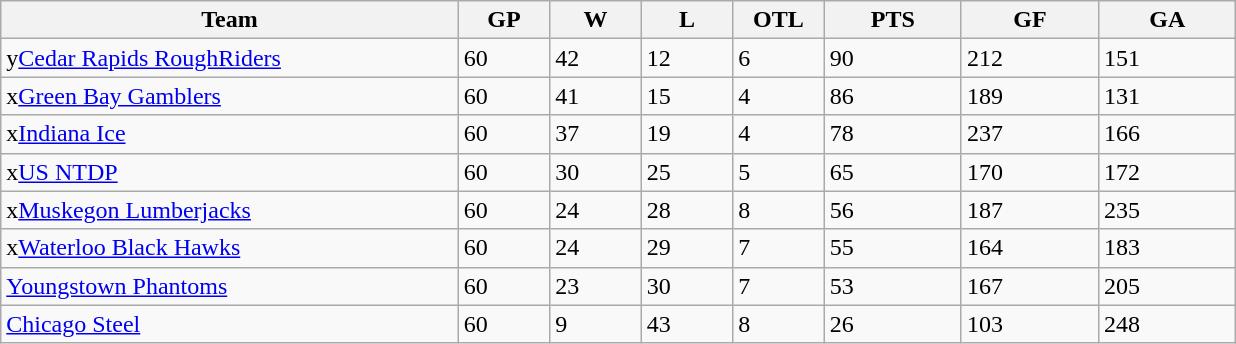<table class="wikitable">
<tr>
<th bgcolor="#DDDDFF" width="25%">Team</th>
<th bgcolor="#DDDDFF" width="5%">GP</th>
<th bgcolor="#DDDDFF" width="5%">W</th>
<th bgcolor="#DDDDFF" width="5%">L</th>
<th bgcolor="#DDDDFF" width="5%">OTL</th>
<th bgcolor="#DDDDFF" width="7.5%">PTS</th>
<th bgcolor="#DDDDFF" width="7.5%">GF</th>
<th bgcolor="#DDDDFF" width="7.5%">GA</th>
</tr>
<tr>
<td>y<a href='#'>Cedar Rapids RoughRiders</a></td>
<td>60</td>
<td>42</td>
<td>12</td>
<td>6</td>
<td>90</td>
<td>212</td>
<td>151</td>
</tr>
<tr>
<td>x<a href='#'>Green Bay Gamblers</a></td>
<td>60</td>
<td>41</td>
<td>15</td>
<td>4</td>
<td>86</td>
<td>189</td>
<td>131</td>
</tr>
<tr>
<td>x<a href='#'>Indiana Ice</a></td>
<td>60</td>
<td>37</td>
<td>19</td>
<td>4</td>
<td>78</td>
<td>237</td>
<td>166</td>
</tr>
<tr>
<td>x<a href='#'>US NTDP</a></td>
<td>60</td>
<td>30</td>
<td>25</td>
<td>5</td>
<td>65</td>
<td>170</td>
<td>172</td>
</tr>
<tr>
<td>x<a href='#'>Muskegon Lumberjacks</a></td>
<td>60</td>
<td>24</td>
<td>28</td>
<td>8</td>
<td>56</td>
<td>187</td>
<td>235</td>
</tr>
<tr>
<td>x<a href='#'>Waterloo Black Hawks</a></td>
<td>60</td>
<td>24</td>
<td>29</td>
<td>7</td>
<td>55</td>
<td>164</td>
<td>183</td>
</tr>
<tr>
<td><a href='#'>Youngstown Phantoms</a></td>
<td>60</td>
<td>23</td>
<td>30</td>
<td>7</td>
<td>53</td>
<td>167</td>
<td>205</td>
</tr>
<tr>
<td><a href='#'>Chicago Steel</a></td>
<td>60</td>
<td>9</td>
<td>43</td>
<td>8</td>
<td>26</td>
<td>103</td>
<td>248</td>
</tr>
</table>
